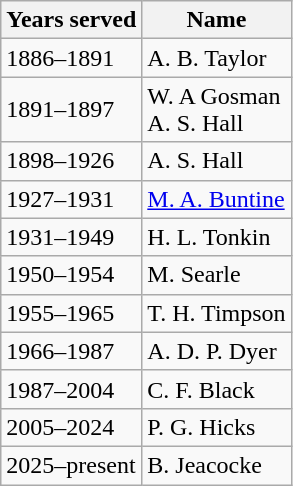<table class="wikitable">
<tr>
<th>Years served</th>
<th>Name</th>
</tr>
<tr>
<td>1886–1891</td>
<td>A. B. Taylor</td>
</tr>
<tr>
<td>1891–1897</td>
<td>W. A Gosman<br>A. S. Hall</td>
</tr>
<tr>
<td>1898–1926</td>
<td>A. S. Hall</td>
</tr>
<tr>
<td>1927–1931</td>
<td><a href='#'>M. A. Buntine</a></td>
</tr>
<tr>
<td>1931–1949</td>
<td>H. L. Tonkin</td>
</tr>
<tr>
<td>1950–1954</td>
<td>M. Searle</td>
</tr>
<tr>
<td>1955–1965</td>
<td>T. H. Timpson</td>
</tr>
<tr>
<td>1966–1987</td>
<td>A. D. P. Dyer</td>
</tr>
<tr>
<td>1987–2004</td>
<td>C. F. Black</td>
</tr>
<tr>
<td>2005–2024</td>
<td>P. G. Hicks</td>
</tr>
<tr>
<td>2025–present</td>
<td>B. Jeacocke</td>
</tr>
</table>
